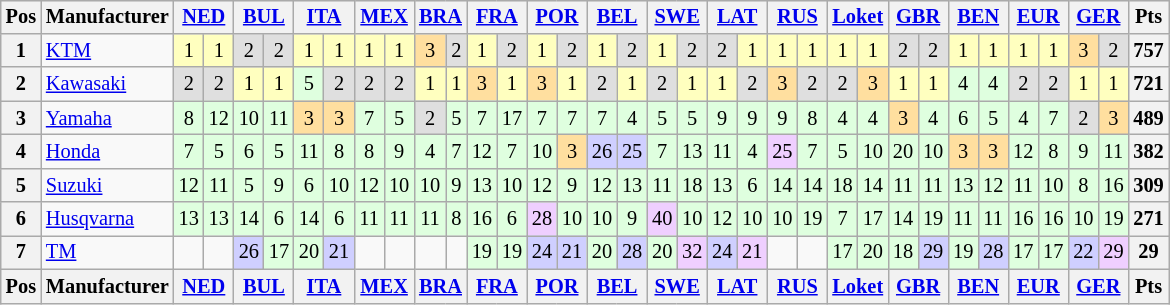<table align="left"| class="wikitable" style="font-size: 85%; text-align: center">
<tr valign="top">
<th valign="middle">Pos</th>
<th valign="middle">Manufacturer</th>
<th colspan=2><a href='#'>NED</a><br></th>
<th colspan=2><a href='#'>BUL</a><br></th>
<th colspan=2><a href='#'>ITA</a><br></th>
<th colspan=2><a href='#'>MEX</a><br></th>
<th colspan=2><a href='#'>BRA</a><br></th>
<th colspan=2><a href='#'>FRA</a><br></th>
<th colspan=2><a href='#'>POR</a><br></th>
<th colspan=2><a href='#'>BEL</a><br></th>
<th colspan=2><a href='#'>SWE</a><br></th>
<th colspan=2><a href='#'>LAT</a><br></th>
<th colspan=2><a href='#'>RUS</a><br></th>
<th colspan=2><a href='#'>Loket</a><br></th>
<th colspan=2><a href='#'>GBR</a><br></th>
<th colspan=2><a href='#'>BEN</a><br></th>
<th colspan=2><a href='#'>EUR</a><br></th>
<th colspan=2><a href='#'>GER</a><br></th>
<th valign="middle">Pts</th>
</tr>
<tr>
<th>1</th>
<td align=left> <a href='#'>KTM</a></td>
<td style="background:#ffffbf;">1</td>
<td style="background:#ffffbf;">1</td>
<td style="background:#dfdfdf;">2</td>
<td style="background:#dfdfdf;">2</td>
<td style="background:#ffffbf;">1</td>
<td style="background:#ffffbf;">1</td>
<td style="background:#ffffbf;">1</td>
<td style="background:#ffffbf;">1</td>
<td style="background:#ffdf9f;">3</td>
<td style="background:#dfdfdf;">2</td>
<td style="background:#ffffbf;">1</td>
<td style="background:#dfdfdf;">2</td>
<td style="background:#ffffbf;">1</td>
<td style="background:#dfdfdf;">2</td>
<td style="background:#ffffbf;">1</td>
<td style="background:#dfdfdf;">2</td>
<td style="background:#ffffbf;">1</td>
<td style="background:#dfdfdf;">2</td>
<td style="background:#dfdfdf;">2</td>
<td style="background:#ffffbf;">1</td>
<td style="background:#ffffbf;">1</td>
<td style="background:#ffffbf;">1</td>
<td style="background:#ffffbf;">1</td>
<td style="background:#ffffbf;">1</td>
<td style="background:#dfdfdf;">2</td>
<td style="background:#dfdfdf;">2</td>
<td style="background:#ffffbf;">1</td>
<td style="background:#ffffbf;">1</td>
<td style="background:#ffffbf;">1</td>
<td style="background:#ffffbf;">1</td>
<td style="background:#ffdf9f;">3</td>
<td style="background:#dfdfdf;">2</td>
<th>757</th>
</tr>
<tr>
<th>2</th>
<td align=left> <a href='#'>Kawasaki</a></td>
<td style="background:#dfdfdf;">2</td>
<td style="background:#dfdfdf;">2</td>
<td style="background:#ffffbf;">1</td>
<td style="background:#ffffbf;">1</td>
<td style="background:#dfffdf;">5</td>
<td style="background:#dfdfdf;">2</td>
<td style="background:#dfdfdf;">2</td>
<td style="background:#dfdfdf;">2</td>
<td style="background:#ffffbf;">1</td>
<td style="background:#ffffbf;">1</td>
<td style="background:#ffdf9f;">3</td>
<td style="background:#ffffbf;">1</td>
<td style="background:#ffdf9f;">3</td>
<td style="background:#ffffbf;">1</td>
<td style="background:#dfdfdf;">2</td>
<td style="background:#ffffbf;">1</td>
<td style="background:#dfdfdf;">2</td>
<td style="background:#ffffbf;">1</td>
<td style="background:#ffffbf;">1</td>
<td style="background:#dfdfdf;">2</td>
<td style="background:#ffdf9f;">3</td>
<td style="background:#dfdfdf;">2</td>
<td style="background:#dfdfdf;">2</td>
<td style="background:#ffdf9f;">3</td>
<td style="background:#ffffbf;">1</td>
<td style="background:#ffffbf;">1</td>
<td style="background:#dfffdf;">4</td>
<td style="background:#dfffdf;">4</td>
<td style="background:#dfdfdf;">2</td>
<td style="background:#dfdfdf;">2</td>
<td style="background:#ffffbf;">1</td>
<td style="background:#ffffbf;">1</td>
<th>721</th>
</tr>
<tr>
<th>3</th>
<td align=left> <a href='#'>Yamaha</a></td>
<td style="background:#dfffdf;">8</td>
<td style="background:#dfffdf;">12</td>
<td style="background:#dfffdf;">10</td>
<td style="background:#dfffdf;">11</td>
<td style="background:#ffdf9f;">3</td>
<td style="background:#ffdf9f;">3</td>
<td style="background:#dfffdf;">7</td>
<td style="background:#dfffdf;">5</td>
<td style="background:#dfdfdf;">2</td>
<td style="background:#dfffdf;">5</td>
<td style="background:#dfffdf;">7</td>
<td style="background:#dfffdf;">17</td>
<td style="background:#dfffdf;">7</td>
<td style="background:#dfffdf;">7</td>
<td style="background:#dfffdf;">7</td>
<td style="background:#dfffdf;">4</td>
<td style="background:#dfffdf;">5</td>
<td style="background:#dfffdf;">5</td>
<td style="background:#dfffdf;">9</td>
<td style="background:#dfffdf;">9</td>
<td style="background:#dfffdf;">9</td>
<td style="background:#dfffdf;">8</td>
<td style="background:#dfffdf;">4</td>
<td style="background:#dfffdf;">4</td>
<td style="background:#ffdf9f;">3</td>
<td style="background:#dfffdf;">4</td>
<td style="background:#dfffdf;">6</td>
<td style="background:#dfffdf;">5</td>
<td style="background:#dfffdf;">4</td>
<td style="background:#dfffdf;">7</td>
<td style="background:#dfdfdf;">2</td>
<td style="background:#ffdf9f;">3</td>
<th>489</th>
</tr>
<tr>
<th>4</th>
<td align=left> <a href='#'>Honda</a></td>
<td style="background:#dfffdf;">7</td>
<td style="background:#dfffdf;">5</td>
<td style="background:#dfffdf;">6</td>
<td style="background:#dfffdf;">5</td>
<td style="background:#dfffdf;">11</td>
<td style="background:#dfffdf;">8</td>
<td style="background:#dfffdf;">8</td>
<td style="background:#dfffdf;">9</td>
<td style="background:#dfffdf;">4</td>
<td style="background:#dfffdf;">7</td>
<td style="background:#dfffdf;">12</td>
<td style="background:#dfffdf;">7</td>
<td style="background:#dfffdf;">10</td>
<td style="background:#ffdf9f;">3</td>
<td style="background:#cfcfff;">26</td>
<td style="background:#cfcfff;">25</td>
<td style="background:#dfffdf;">7</td>
<td style="background:#dfffdf;">13</td>
<td style="background:#dfffdf;">11</td>
<td style="background:#dfffdf;">4</td>
<td style="background:#efcfff;">25</td>
<td style="background:#dfffdf;">7</td>
<td style="background:#dfffdf;">5</td>
<td style="background:#dfffdf;">10</td>
<td style="background:#dfffdf;">20</td>
<td style="background:#dfffdf;">10</td>
<td style="background:#ffdf9f;">3</td>
<td style="background:#ffdf9f;">3</td>
<td style="background:#dfffdf;">12</td>
<td style="background:#dfffdf;">8</td>
<td style="background:#dfffdf;">9</td>
<td style="background:#dfffdf;">11</td>
<th>382</th>
</tr>
<tr>
<th>5</th>
<td align=left> <a href='#'>Suzuki</a></td>
<td style="background:#dfffdf;">12</td>
<td style="background:#dfffdf;">11</td>
<td style="background:#dfffdf;">5</td>
<td style="background:#dfffdf;">9</td>
<td style="background:#dfffdf;">6</td>
<td style="background:#dfffdf;">10</td>
<td style="background:#dfffdf;">12</td>
<td style="background:#dfffdf;">10</td>
<td style="background:#dfffdf;">10</td>
<td style="background:#dfffdf;">9</td>
<td style="background:#dfffdf;">13</td>
<td style="background:#dfffdf;">10</td>
<td style="background:#dfffdf;">12</td>
<td style="background:#dfffdf;">9</td>
<td style="background:#dfffdf;">12</td>
<td style="background:#dfffdf;">13</td>
<td style="background:#dfffdf;">11</td>
<td style="background:#dfffdf;">18</td>
<td style="background:#dfffdf;">13</td>
<td style="background:#dfffdf;">6</td>
<td style="background:#dfffdf;">14</td>
<td style="background:#dfffdf;">14</td>
<td style="background:#dfffdf;">18</td>
<td style="background:#dfffdf;">14</td>
<td style="background:#dfffdf;">11</td>
<td style="background:#dfffdf;">11</td>
<td style="background:#dfffdf;">13</td>
<td style="background:#dfffdf;">12</td>
<td style="background:#dfffdf;">11</td>
<td style="background:#dfffdf;">10</td>
<td style="background:#dfffdf;">8</td>
<td style="background:#dfffdf;">16</td>
<th>309</th>
</tr>
<tr>
<th>6</th>
<td align=left> <a href='#'>Husqvarna</a></td>
<td style="background:#dfffdf;">13</td>
<td style="background:#dfffdf;">13</td>
<td style="background:#dfffdf;">14</td>
<td style="background:#dfffdf;">6</td>
<td style="background:#dfffdf;">14</td>
<td style="background:#dfffdf;">6</td>
<td style="background:#dfffdf;">11</td>
<td style="background:#dfffdf;">11</td>
<td style="background:#dfffdf;">11</td>
<td style="background:#dfffdf;">8</td>
<td style="background:#dfffdf;">16</td>
<td style="background:#dfffdf;">6</td>
<td style="background:#efcfff;">28</td>
<td style="background:#dfffdf;">10</td>
<td style="background:#dfffdf;">10</td>
<td style="background:#dfffdf;">9</td>
<td style="background:#efcfff;">40</td>
<td style="background:#dfffdf;">10</td>
<td style="background:#dfffdf;">12</td>
<td style="background:#dfffdf;">10</td>
<td style="background:#dfffdf;">10</td>
<td style="background:#dfffdf;">19</td>
<td style="background:#dfffdf;">7</td>
<td style="background:#dfffdf;">17</td>
<td style="background:#dfffdf;">14</td>
<td style="background:#dfffdf;">19</td>
<td style="background:#dfffdf;">11</td>
<td style="background:#dfffdf;">11</td>
<td style="background:#dfffdf;">16</td>
<td style="background:#dfffdf;">16</td>
<td style="background:#dfffdf;">10</td>
<td style="background:#dfffdf;">19</td>
<th>271</th>
</tr>
<tr>
<th>7</th>
<td align=left> <a href='#'>TM</a></td>
<td></td>
<td></td>
<td style="background:#cfcfff;">26</td>
<td style="background:#dfffdf;">17</td>
<td style="background:#dfffdf;">20</td>
<td style="background:#cfcfff;">21</td>
<td></td>
<td></td>
<td></td>
<td></td>
<td style="background:#dfffdf;">19</td>
<td style="background:#dfffdf;">19</td>
<td style="background:#cfcfff;">24</td>
<td style="background:#cfcfff;">21</td>
<td style="background:#dfffdf;">20</td>
<td style="background:#cfcfff;">28</td>
<td style="background:#dfffdf;">20</td>
<td style="background:#efcfff;">32</td>
<td style="background:#cfcfff;">24</td>
<td style="background:#efcfff;">21</td>
<td></td>
<td></td>
<td style="background:#dfffdf;">17</td>
<td style="background:#dfffdf;">20</td>
<td style="background:#dfffdf;">18</td>
<td style="background:#cfcfff;">29</td>
<td style="background:#dfffdf;">19</td>
<td style="background:#cfcfff;">28</td>
<td style="background:#dfffdf;">17</td>
<td style="background:#dfffdf;">17</td>
<td style="background:#cfcfff;">22</td>
<td style="background:#efcfff;">29</td>
<th>29</th>
</tr>
<tr valign="top">
<th valign="middle">Pos</th>
<th valign="middle">Manufacturer</th>
<th colspan=2><a href='#'>NED</a><br></th>
<th colspan=2><a href='#'>BUL</a><br></th>
<th colspan=2><a href='#'>ITA</a><br></th>
<th colspan=2><a href='#'>MEX</a><br></th>
<th colspan=2><a href='#'>BRA</a><br></th>
<th colspan=2><a href='#'>FRA</a><br></th>
<th colspan=2><a href='#'>POR</a><br></th>
<th colspan=2><a href='#'>BEL</a><br></th>
<th colspan=2><a href='#'>SWE</a><br></th>
<th colspan=2><a href='#'>LAT</a><br></th>
<th colspan=2><a href='#'>RUS</a><br></th>
<th colspan=2><a href='#'>Loket</a><br></th>
<th colspan=2><a href='#'>GBR</a><br></th>
<th colspan=2><a href='#'>BEN</a><br></th>
<th colspan=2><a href='#'>EUR</a><br></th>
<th colspan=2><a href='#'>GER</a><br></th>
<th valign="middle">Pts</th>
</tr>
</table>
